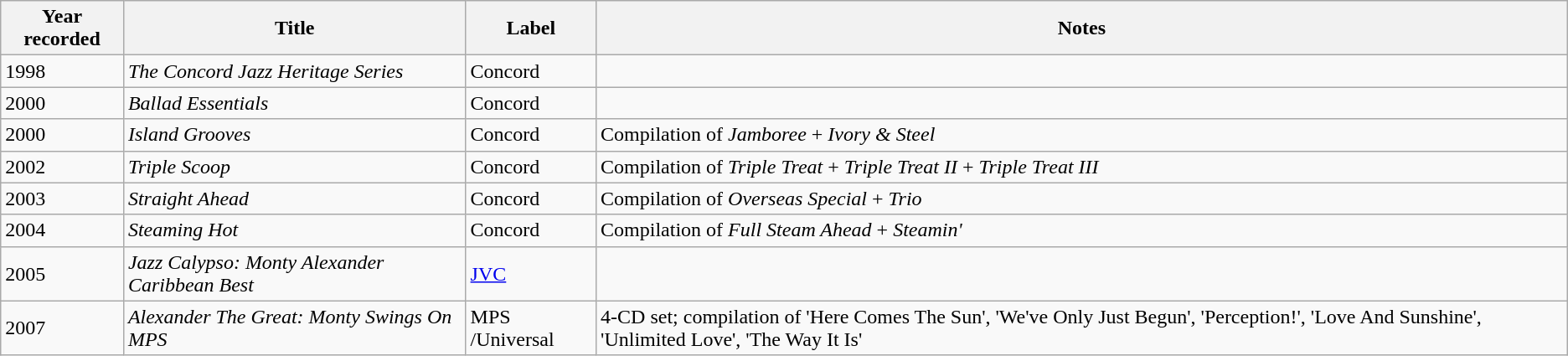<table class="wikitable sortable">
<tr>
<th>Year recorded</th>
<th>Title</th>
<th>Label</th>
<th>Notes</th>
</tr>
<tr>
<td>1998</td>
<td><em>The Concord Jazz Heritage Series</em></td>
<td>Concord</td>
<td></td>
</tr>
<tr>
<td>2000</td>
<td><em>Ballad Essentials</em></td>
<td>Concord</td>
<td></td>
</tr>
<tr>
<td>2000</td>
<td><em>Island Grooves</em></td>
<td>Concord</td>
<td>Compilation of <em>Jamboree</em> + <em>Ivory & Steel</em></td>
</tr>
<tr>
<td>2002</td>
<td><em>Triple Scoop</em></td>
<td>Concord</td>
<td>Compilation of <em>Triple Treat</em> + <em>Triple Treat II</em> + <em>Triple Treat III</em></td>
</tr>
<tr>
<td>2003</td>
<td><em>Straight Ahead</em></td>
<td>Concord</td>
<td>Compilation of <em>Overseas Special</em> + <em>Trio</em></td>
</tr>
<tr>
<td>2004</td>
<td><em>Steaming Hot</em></td>
<td>Concord</td>
<td>Compilation of <em>Full Steam Ahead</em> + <em>Steamin' </em></td>
</tr>
<tr>
<td>2005</td>
<td><em>Jazz Calypso: Monty Alexander Caribbean Best</em></td>
<td><a href='#'>JVC</a></td>
<td></td>
</tr>
<tr>
<td>2007</td>
<td><em>Alexander The Great: Monty Swings On MPS</em></td>
<td>MPS /Universal</td>
<td>4-CD set; compilation of 'Here Comes The Sun', 'We've Only Just Begun', 'Perception!', 'Love And Sunshine', 'Unlimited Love', 'The Way It Is'</td>
</tr>
</table>
